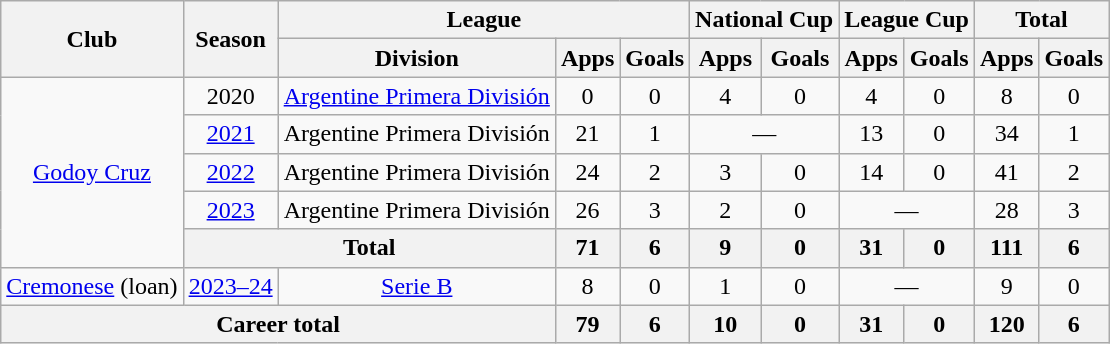<table class="wikitable" style="text-align:center">
<tr>
<th rowspan="2">Club</th>
<th rowspan="2">Season</th>
<th colspan="3">League</th>
<th colspan="2">National Cup</th>
<th colspan="2">League Cup</th>
<th colspan="2">Total</th>
</tr>
<tr>
<th>Division</th>
<th>Apps</th>
<th>Goals</th>
<th>Apps</th>
<th>Goals</th>
<th>Apps</th>
<th>Goals</th>
<th>Apps</th>
<th>Goals</th>
</tr>
<tr>
<td rowspan="5"><a href='#'>Godoy Cruz</a></td>
<td>2020</td>
<td rowspan="1"><a href='#'>Argentine Primera División</a></td>
<td>0</td>
<td>0</td>
<td>4</td>
<td>0</td>
<td>4</td>
<td>0</td>
<td>8</td>
<td>0</td>
</tr>
<tr>
<td><a href='#'>2021</a></td>
<td>Argentine Primera División</td>
<td>21</td>
<td>1</td>
<td colspan="2">—</td>
<td>13</td>
<td>0</td>
<td>34</td>
<td>1</td>
</tr>
<tr>
<td><a href='#'>2022</a></td>
<td>Argentine Primera División</td>
<td>24</td>
<td>2</td>
<td>3</td>
<td>0</td>
<td>14</td>
<td>0</td>
<td>41</td>
<td>2</td>
</tr>
<tr>
<td><a href='#'>2023</a></td>
<td>Argentine Primera División</td>
<td>26</td>
<td>3</td>
<td>2</td>
<td>0</td>
<td colspan="2">—</td>
<td>28</td>
<td>3</td>
</tr>
<tr>
<th colspan="2">Total</th>
<th>71</th>
<th>6</th>
<th>9</th>
<th>0</th>
<th>31</th>
<th>0</th>
<th>111</th>
<th>6</th>
</tr>
<tr>
<td><a href='#'>Cremonese</a> (loan)</td>
<td><a href='#'>2023–24</a></td>
<td><a href='#'>Serie B</a></td>
<td>8</td>
<td>0</td>
<td>1</td>
<td>0</td>
<td colspan="2">—</td>
<td>9</td>
<td>0</td>
</tr>
<tr>
<th colspan="3">Career total</th>
<th>79</th>
<th>6</th>
<th>10</th>
<th>0</th>
<th>31</th>
<th>0</th>
<th>120</th>
<th>6</th>
</tr>
</table>
